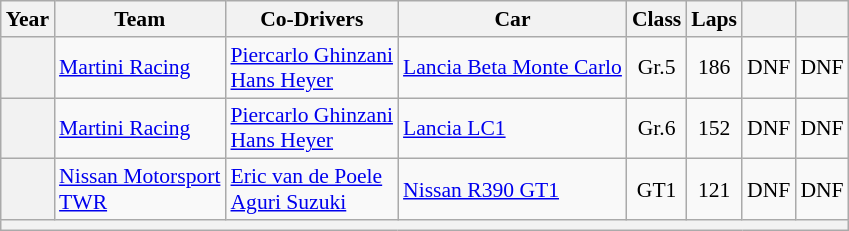<table class="wikitable" style="text-align:center; font-size:90%">
<tr>
<th>Year</th>
<th>Team</th>
<th>Co-Drivers</th>
<th>Car</th>
<th>Class</th>
<th>Laps</th>
<th></th>
<th></th>
</tr>
<tr>
<th></th>
<td align="left" nowrap> <a href='#'>Martini Racing</a></td>
<td align="left" nowrap> <a href='#'>Piercarlo Ghinzani</a><br> <a href='#'>Hans Heyer</a></td>
<td align="left" nowrap><a href='#'>Lancia Beta Monte Carlo</a></td>
<td>Gr.5</td>
<td>186</td>
<td>DNF</td>
<td>DNF</td>
</tr>
<tr>
<th></th>
<td align="left" nowrap> <a href='#'>Martini Racing</a></td>
<td align="left" nowrap> <a href='#'>Piercarlo Ghinzani</a><br> <a href='#'>Hans Heyer</a></td>
<td align="left" nowrap><a href='#'>Lancia LC1</a></td>
<td>Gr.6</td>
<td>152</td>
<td>DNF</td>
<td>DNF</td>
</tr>
<tr>
<th></th>
<td align="left" nowrap> <a href='#'>Nissan Motorsport</a><br> <a href='#'>TWR</a></td>
<td align="left" nowrap> <a href='#'>Eric van de Poele</a><br> <a href='#'>Aguri Suzuki</a></td>
<td align="left" nowrap><a href='#'>Nissan R390 GT1</a></td>
<td>GT1</td>
<td>121</td>
<td>DNF</td>
<td>DNF</td>
</tr>
<tr>
<th colspan="8"></th>
</tr>
</table>
